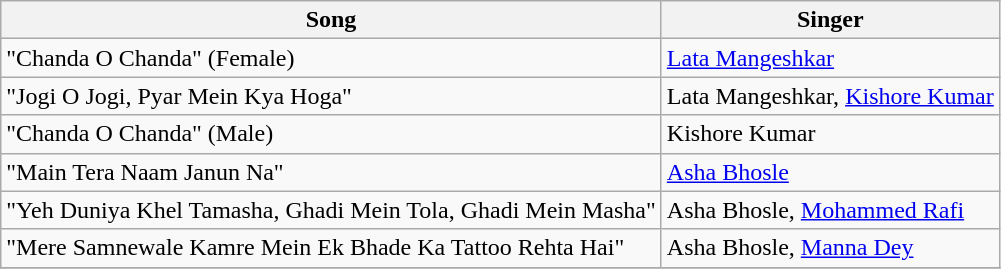<table class="wikitable">
<tr>
<th>Song</th>
<th>Singer</th>
</tr>
<tr>
<td>"Chanda O Chanda" (Female)</td>
<td><a href='#'>Lata Mangeshkar</a></td>
</tr>
<tr>
<td>"Jogi O Jogi, Pyar Mein Kya Hoga"</td>
<td>Lata Mangeshkar, <a href='#'>Kishore Kumar</a></td>
</tr>
<tr>
<td>"Chanda O Chanda" (Male)</td>
<td>Kishore Kumar</td>
</tr>
<tr>
<td>"Main Tera Naam Janun Na"</td>
<td><a href='#'>Asha Bhosle</a></td>
</tr>
<tr>
<td>"Yeh Duniya Khel Tamasha, Ghadi Mein Tola, Ghadi Mein Masha"</td>
<td>Asha Bhosle, <a href='#'>Mohammed Rafi</a></td>
</tr>
<tr>
<td>"Mere Samnewale Kamre Mein Ek Bhade Ka Tattoo Rehta Hai"</td>
<td>Asha Bhosle, <a href='#'>Manna Dey</a></td>
</tr>
<tr>
</tr>
</table>
